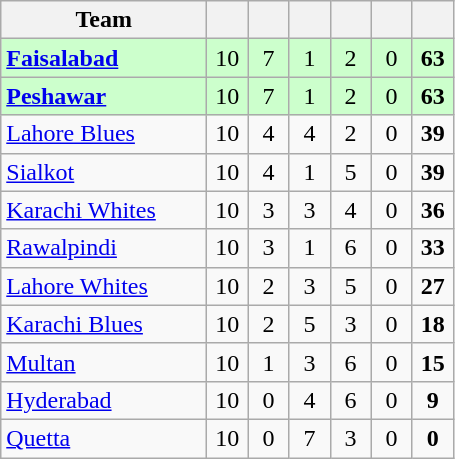<table class="wikitable sortable" style="text-align:center";"font-size:95%">
<tr>
<th style="width:130px;">Team</th>
<th style="width:20px;"></th>
<th style="width:20px;"></th>
<th style="width:20px;"></th>
<th style="width:20px;"></th>
<th style="width:20px;"></th>
<th style="width:20px;"></th>
</tr>
<tr bgcolor="#ccffcc">
<td style="text-align:left"><strong><a href='#'>Faisalabad</a></strong></td>
<td>10</td>
<td>7</td>
<td>1</td>
<td>2</td>
<td>0</td>
<td><strong>63</strong></td>
</tr>
<tr bgcolor="#ccffcc">
<td style="text-align:left"><strong><a href='#'>Peshawar</a></strong></td>
<td>10</td>
<td>7</td>
<td>1</td>
<td>2</td>
<td>0</td>
<td><strong>63</strong></td>
</tr>
<tr bgcolor=>
<td style="text-align:left"><a href='#'>Lahore Blues</a></td>
<td>10</td>
<td>4</td>
<td>4</td>
<td>2</td>
<td>0</td>
<td><strong>39</strong></td>
</tr>
<tr bgcolor=>
<td style="text-align:left"><a href='#'>Sialkot</a></td>
<td>10</td>
<td>4</td>
<td>1</td>
<td>5</td>
<td>0</td>
<td><strong>39</strong></td>
</tr>
<tr bgcolor=>
<td style="text-align:left"><a href='#'>Karachi Whites</a></td>
<td>10</td>
<td>3</td>
<td>3</td>
<td>4</td>
<td>0</td>
<td><strong>36</strong></td>
</tr>
<tr bgcolor=>
<td style="text-align:left"><a href='#'>Rawalpindi</a></td>
<td>10</td>
<td>3</td>
<td>1</td>
<td>6</td>
<td>0</td>
<td><strong>33</strong></td>
</tr>
<tr bgcolor=>
<td style="text-align:left"><a href='#'>Lahore Whites</a></td>
<td>10</td>
<td>2</td>
<td>3</td>
<td>5</td>
<td>0</td>
<td><strong>27</strong></td>
</tr>
<tr bgcolor=>
<td style="text-align:left"><a href='#'>Karachi Blues</a></td>
<td>10</td>
<td>2</td>
<td>5</td>
<td>3</td>
<td>0</td>
<td><strong>18</strong></td>
</tr>
<tr bgcolor=>
<td style="text-align:left"><a href='#'>Multan</a></td>
<td>10</td>
<td>1</td>
<td>3</td>
<td>6</td>
<td>0</td>
<td><strong>15</strong></td>
</tr>
<tr bgcolor=>
<td style="text-align:left"><a href='#'>Hyderabad</a></td>
<td>10</td>
<td>0</td>
<td>4</td>
<td>6</td>
<td>0</td>
<td><strong>9</strong></td>
</tr>
<tr bgcolor=>
<td style="text-align:left"><a href='#'>Quetta</a></td>
<td>10</td>
<td>0</td>
<td>7</td>
<td>3</td>
<td>0</td>
<td><strong>0</strong></td>
</tr>
</table>
